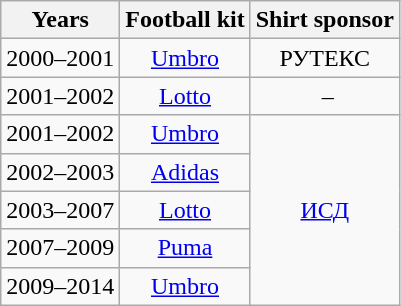<table class="wikitable" style="text-align: center">
<tr>
<th>Years</th>
<th>Football kit</th>
<th>Shirt sponsor</th>
</tr>
<tr>
<td>2000–2001</td>
<td><a href='#'>Umbro</a></td>
<td>РУТЕКС</td>
</tr>
<tr>
<td>2001–2002</td>
<td><a href='#'>Lotto</a></td>
<td> –</td>
</tr>
<tr>
<td>2001–2002</td>
<td><a href='#'>Umbro</a></td>
<td rowspan=5><a href='#'>ИСД</a></td>
</tr>
<tr>
<td>2002–2003</td>
<td><a href='#'>Adidas</a></td>
</tr>
<tr>
<td>2003–2007</td>
<td><a href='#'>Lotto</a></td>
</tr>
<tr>
<td>2007–2009</td>
<td><a href='#'>Puma</a></td>
</tr>
<tr>
<td>2009–2014</td>
<td><a href='#'>Umbro</a></td>
</tr>
</table>
